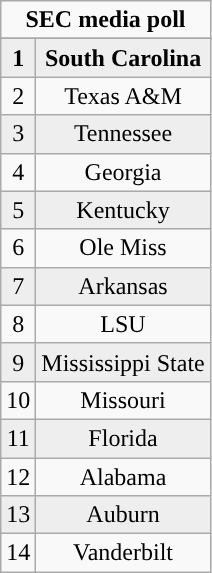<table class="wikitable" style="display: inline-table;">
<tr>
<td align="center" Colspan="3"><strong>SEC media poll</strong></td>
</tr>
<tr align="center">
</tr>
<tr align="center" style="background:#eeeeee;">
<td><strong>1</strong></td>
<td><strong>South Carolina</strong></td>
</tr>
<tr align="center">
<td>2</td>
<td>Texas A&M</td>
</tr>
<tr align="center" style="background:#eeeeee;">
<td>3</td>
<td>Tennessee</td>
</tr>
<tr align="center">
<td>4</td>
<td>Georgia</td>
</tr>
<tr align="center" style="background:#eeeeee;">
<td>5</td>
<td>Kentucky</td>
</tr>
<tr align="center">
<td>6</td>
<td>Ole Miss</td>
</tr>
<tr align="center" style="background:#eeeeee;">
<td>7</td>
<td>Arkansas</td>
</tr>
<tr align="center">
<td>8</td>
<td>LSU</td>
</tr>
<tr align="center" style="background:#eeeeee;">
<td>9</td>
<td>Mississippi State</td>
</tr>
<tr align="center">
<td>10</td>
<td>Missouri</td>
</tr>
<tr align="center" style="background:#eeeeee;">
<td>11</td>
<td>Florida</td>
</tr>
<tr align="center">
<td>12</td>
<td>Alabama</td>
</tr>
<tr align="center" style="background:#eeeeee;">
<td>13</td>
<td>Auburn</td>
</tr>
<tr align="center">
<td>14</td>
<td>Vanderbilt</td>
</tr>
</table>
